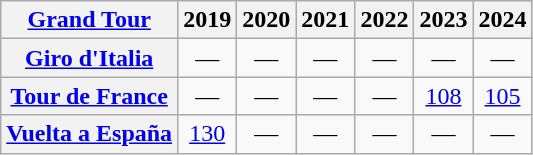<table class="wikitable plainrowheaders">
<tr>
<th scope="col"><a href='#'>Grand Tour</a></th>
<th scope="col">2019</th>
<th scope="col">2020</th>
<th scope="col">2021</th>
<th scope="col">2022</th>
<th scope="col">2023</th>
<th scope="col">2024</th>
</tr>
<tr style="text-align:center;">
<th scope="row"> <a href='#'>Giro d'Italia</a></th>
<td>—</td>
<td>—</td>
<td>—</td>
<td>—</td>
<td>—</td>
<td>—</td>
</tr>
<tr style="text-align:center;">
<th scope="row"> <a href='#'>Tour de France</a></th>
<td>—</td>
<td>—</td>
<td>—</td>
<td>—</td>
<td><a href='#'>108</a></td>
<td><a href='#'>105</a></td>
</tr>
<tr style="text-align:center;">
<th scope="row"> <a href='#'>Vuelta a España</a></th>
<td><a href='#'>130</a></td>
<td>—</td>
<td>—</td>
<td>—</td>
<td>—</td>
<td>—</td>
</tr>
</table>
